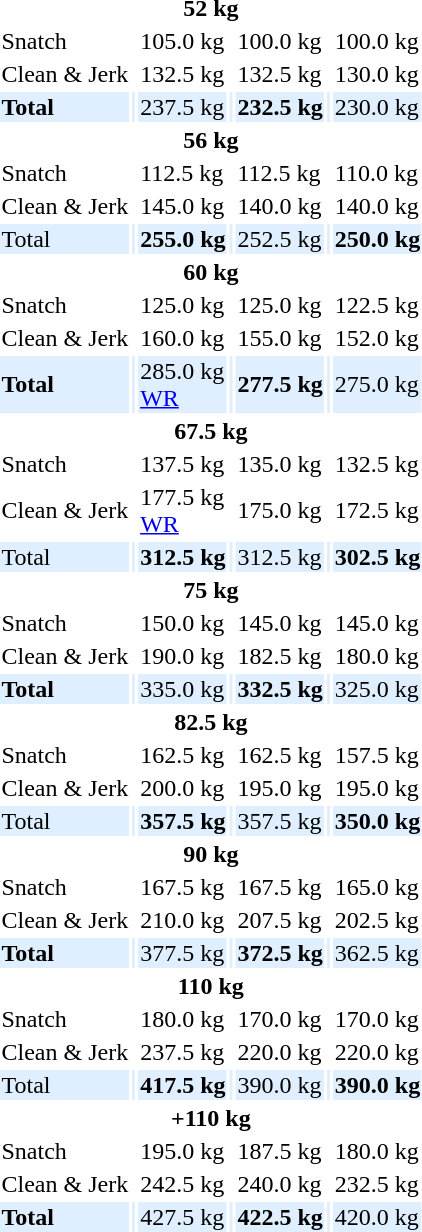<table>
<tr>
<th colspan=7>52 kg</th>
</tr>
<tr>
<td>Snatch</td>
<td></td>
<td>105.0 kg</td>
<td></td>
<td>100.0 kg</td>
<td></td>
<td>100.0 kg</td>
</tr>
<tr>
<td>Clean & Jerk</td>
<td></td>
<td>132.5 kg</td>
<td></td>
<td>132.5 kg</td>
<td></td>
<td>130.0 kg</td>
</tr>
<tr bgcolor=#dfefff>
<td><strong>Total</strong></td>
<td><strong></td>
<td></strong>237.5 kg<strong></td>
<td></strong></td>
<td><strong>232.5 kg</strong></td>
<td><strong></td>
<td></strong>230.0 kg<strong></td>
</tr>
<tr>
<th colspan=7>56 kg</th>
</tr>
<tr>
<td>Snatch</td>
<td></td>
<td>112.5 kg</td>
<td></td>
<td>112.5 kg</td>
<td></td>
<td>110.0 kg</td>
</tr>
<tr>
<td>Clean & Jerk</td>
<td></td>
<td>145.0 kg</td>
<td></td>
<td>140.0 kg</td>
<td></td>
<td>140.0 kg</td>
</tr>
<tr bgcolor=#dfefff>
<td></strong>Total<strong></td>
<td></strong></td>
<td><strong>255.0 kg</strong></td>
<td><strong></td>
<td></strong>252.5 kg<strong></td>
<td></strong></td>
<td><strong>250.0 kg</strong></td>
</tr>
<tr>
<th colspan=7>60 kg</th>
</tr>
<tr>
<td>Snatch</td>
<td></td>
<td>125.0 kg</td>
<td></td>
<td>125.0 kg</td>
<td></td>
<td>122.5 kg</td>
</tr>
<tr>
<td>Clean & Jerk</td>
<td></td>
<td>160.0 kg</td>
<td></td>
<td>155.0 kg</td>
<td></td>
<td>152.0 kg</td>
</tr>
<tr bgcolor=#dfefff>
<td><strong>Total</strong></td>
<td><strong></td>
<td></strong>285.0 kg<strong><br></strong><a href='#'>WR</a><strong></td>
<td></strong></td>
<td><strong>277.5 kg</strong></td>
<td><strong></td>
<td></strong>275.0 kg<strong></td>
</tr>
<tr>
<th colspan=7>67.5 kg</th>
</tr>
<tr>
<td>Snatch</td>
<td></td>
<td>137.5 kg</td>
<td></td>
<td>135.0 kg</td>
<td></td>
<td>132.5 kg</td>
</tr>
<tr>
<td>Clean & Jerk</td>
<td></td>
<td>177.5 kg<br></strong><a href='#'>WR</a><strong></td>
<td></td>
<td>175.0 kg</td>
<td></td>
<td>172.5 kg</td>
</tr>
<tr bgcolor=#dfefff>
<td></strong>Total<strong></td>
<td></strong></td>
<td><strong>312.5 kg</strong></td>
<td><strong></td>
<td></strong>312.5 kg<strong></td>
<td></strong></td>
<td><strong>302.5 kg</strong></td>
</tr>
<tr>
<th colspan=7>75 kg</th>
</tr>
<tr>
<td>Snatch</td>
<td></td>
<td>150.0 kg</td>
<td></td>
<td>145.0 kg</td>
<td></td>
<td>145.0 kg</td>
</tr>
<tr>
<td>Clean & Jerk</td>
<td></td>
<td>190.0 kg</td>
<td></td>
<td>182.5 kg</td>
<td></td>
<td>180.0 kg</td>
</tr>
<tr bgcolor=#dfefff>
<td><strong>Total</strong></td>
<td><strong></td>
<td></strong>335.0 kg<strong></td>
<td></strong></td>
<td><strong>332.5 kg</strong></td>
<td><strong></td>
<td></strong>325.0 kg<strong></td>
</tr>
<tr>
<th colspan=7>82.5 kg</th>
</tr>
<tr>
<td>Snatch</td>
<td></td>
<td>162.5 kg</td>
<td></td>
<td>162.5 kg</td>
<td></td>
<td>157.5 kg</td>
</tr>
<tr>
<td>Clean & Jerk</td>
<td></td>
<td>200.0 kg</td>
<td></td>
<td>195.0 kg</td>
<td></td>
<td>195.0 kg</td>
</tr>
<tr bgcolor=#dfefff>
<td></strong>Total<strong></td>
<td></strong></td>
<td><strong>357.5 kg</strong></td>
<td><strong></td>
<td></strong>357.5 kg<strong></td>
<td></strong></td>
<td><strong>350.0 kg</strong></td>
</tr>
<tr>
<th colspan=7>90 kg</th>
</tr>
<tr>
<td>Snatch</td>
<td></td>
<td>167.5 kg</td>
<td></td>
<td>167.5 kg</td>
<td></td>
<td>165.0 kg</td>
</tr>
<tr>
<td>Clean & Jerk</td>
<td></td>
<td>210.0 kg</td>
<td></td>
<td>207.5 kg</td>
<td></td>
<td>202.5 kg</td>
</tr>
<tr bgcolor=#dfefff>
<td><strong>Total</strong></td>
<td><strong></td>
<td></strong>377.5 kg<strong></td>
<td></strong></td>
<td><strong>372.5 kg</strong></td>
<td><strong></td>
<td></strong>362.5 kg<strong></td>
</tr>
<tr>
<th colspan=7>110 kg</th>
</tr>
<tr>
<td>Snatch</td>
<td></td>
<td>180.0 kg</td>
<td></td>
<td>170.0 kg</td>
<td></td>
<td>170.0 kg</td>
</tr>
<tr>
<td>Clean & Jerk</td>
<td></td>
<td>237.5 kg</td>
<td></td>
<td>220.0 kg</td>
<td></td>
<td>220.0 kg</td>
</tr>
<tr bgcolor=#dfefff>
<td></strong>Total<strong></td>
<td></strong></td>
<td><strong>417.5 kg</strong></td>
<td><strong></td>
<td></strong>390.0 kg<strong></td>
<td></strong></td>
<td><strong>390.0 kg</strong></td>
</tr>
<tr>
<th colspan=7>+110 kg</th>
</tr>
<tr>
<td>Snatch</td>
<td></td>
<td>195.0 kg</td>
<td></td>
<td>187.5 kg</td>
<td></td>
<td>180.0 kg</td>
</tr>
<tr>
<td>Clean & Jerk</td>
<td></td>
<td>242.5 kg</td>
<td></td>
<td>240.0 kg</td>
<td></td>
<td>232.5 kg</td>
</tr>
<tr bgcolor=#dfefff>
<td><strong>Total</strong></td>
<td><strong></td>
<td></strong>427.5 kg<strong></td>
<td></strong></td>
<td><strong>422.5 kg</strong></td>
<td><strong></td>
<td></strong>420.0 kg<strong></td>
</tr>
</table>
